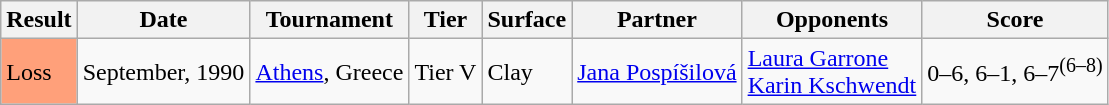<table class="sortable wikitable">
<tr>
<th>Result</th>
<th>Date</th>
<th>Tournament</th>
<th>Tier</th>
<th>Surface</th>
<th>Partner</th>
<th>Opponents</th>
<th class="unsortable">Score</th>
</tr>
<tr>
<td style="background:#FFA07A;">Loss</td>
<td>September, 1990</td>
<td><a href='#'>Athens</a>, Greece</td>
<td>Tier V</td>
<td>Clay</td>
<td> <a href='#'>Jana Pospíšilová</a></td>
<td> <a href='#'>Laura Garrone</a><br> <a href='#'>Karin Kschwendt</a></td>
<td>0–6, 6–1, 6–7<sup>(6–8)</sup></td>
</tr>
</table>
